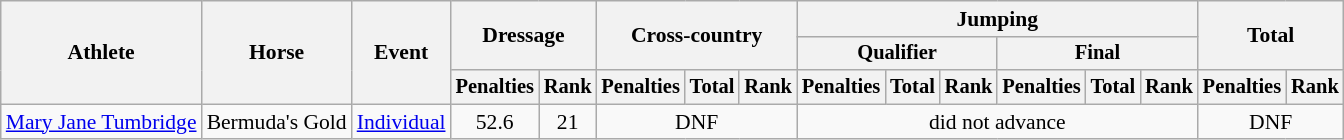<table class=wikitable style="font-size:90%">
<tr>
<th rowspan="3">Athlete</th>
<th rowspan="3">Horse</th>
<th rowspan="3">Event</th>
<th colspan="2" rowspan="2">Dressage</th>
<th colspan="3" rowspan="2">Cross-country</th>
<th colspan="6">Jumping</th>
<th colspan="2" rowspan="2">Total</th>
</tr>
<tr style="font-size:95%">
<th colspan="3">Qualifier</th>
<th colspan="3">Final</th>
</tr>
<tr style="font-size:95%">
<th>Penalties</th>
<th>Rank</th>
<th>Penalties</th>
<th>Total</th>
<th>Rank</th>
<th>Penalties</th>
<th>Total</th>
<th>Rank</th>
<th>Penalties</th>
<th>Total</th>
<th>Rank</th>
<th>Penalties</th>
<th>Rank</th>
</tr>
<tr align=center>
<td align=left><a href='#'>Mary Jane Tumbridge</a></td>
<td align=left>Bermuda's Gold</td>
<td align=left><a href='#'>Individual</a></td>
<td>52.6</td>
<td>21</td>
<td colspan=3>DNF</td>
<td colspan=6>did not advance</td>
<td colspan=2>DNF</td>
</tr>
</table>
